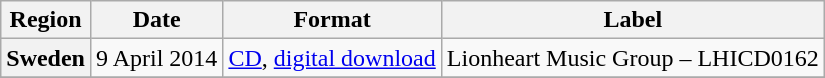<table class="wikitable plainrowheaders">
<tr>
<th scope="col">Region</th>
<th scope="col">Date</th>
<th scope="col">Format</th>
<th scope="col">Label</th>
</tr>
<tr>
<th scope="row"> Sweden</th>
<td>9 April 2014</td>
<td><a href='#'>CD</a>, <a href='#'>digital download</a></td>
<td>Lionheart Music Group – LHICD0162</td>
</tr>
<tr>
</tr>
</table>
